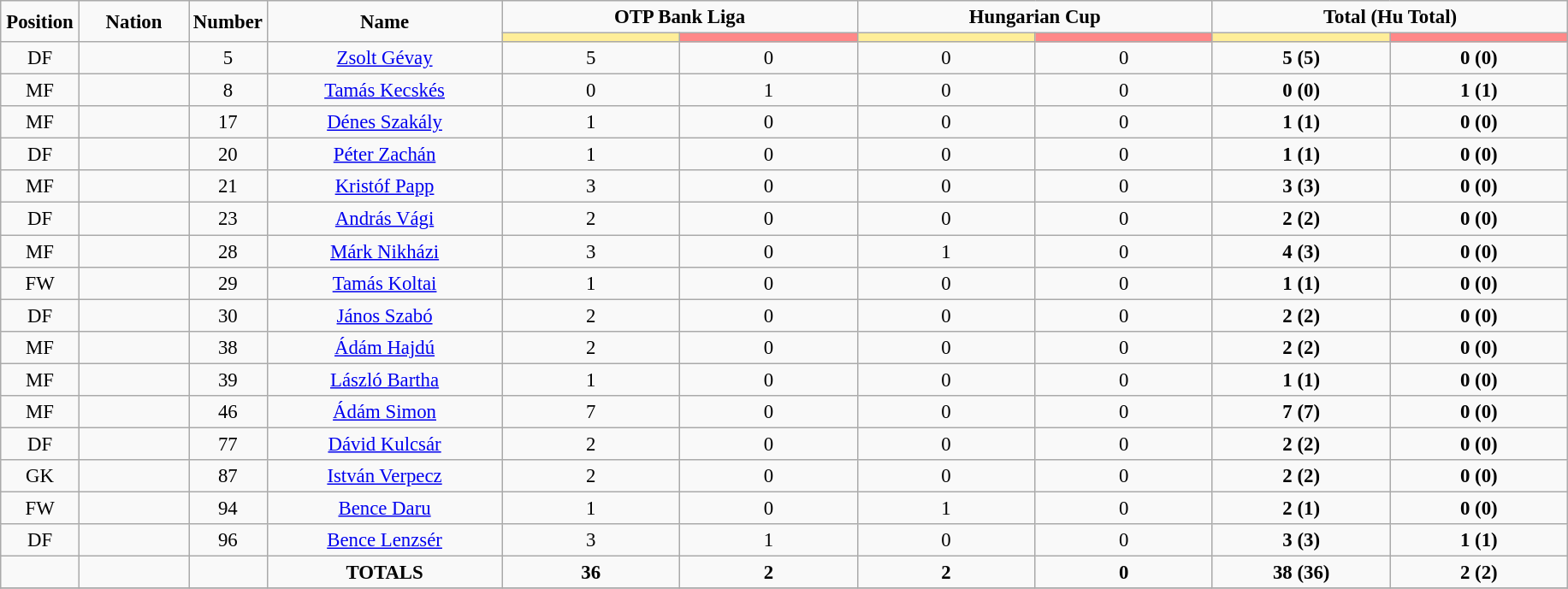<table class="wikitable" style="font-size: 95%; text-align: center;">
<tr>
<td rowspan="2" width="5%" align="center"><strong>Position</strong></td>
<td rowspan="2" width="7%" align="center"><strong>Nation</strong></td>
<td rowspan="2" width="5%" align="center"><strong>Number</strong></td>
<td rowspan="2" width="15%" align="center"><strong>Name</strong></td>
<td colspan="2" align="center"><strong>OTP Bank Liga</strong></td>
<td colspan="2" align="center"><strong>Hungarian Cup</strong></td>
<td colspan="2" align="center"><strong>Total (Hu Total)</strong></td>
</tr>
<tr>
<th width=60 style="background: #FFEE99"></th>
<th width=60 style="background: #FF8888"></th>
<th width=60 style="background: #FFEE99"></th>
<th width=60 style="background: #FF8888"></th>
<th width=60 style="background: #FFEE99"></th>
<th width=60 style="background: #FF8888"></th>
</tr>
<tr>
<td>DF</td>
<td></td>
<td>5</td>
<td><a href='#'>Zsolt Gévay</a></td>
<td>5</td>
<td>0</td>
<td>0</td>
<td>0</td>
<td><strong>5 (5)</strong></td>
<td><strong>0 (0)</strong></td>
</tr>
<tr>
<td>MF</td>
<td></td>
<td>8</td>
<td><a href='#'>Tamás Kecskés</a></td>
<td>0</td>
<td>1</td>
<td>0</td>
<td>0</td>
<td><strong>0 (0)</strong></td>
<td><strong>1 (1)</strong></td>
</tr>
<tr>
<td>MF</td>
<td></td>
<td>17</td>
<td><a href='#'>Dénes Szakály</a></td>
<td>1</td>
<td>0</td>
<td>0</td>
<td>0</td>
<td><strong>1 (1)</strong></td>
<td><strong>0 (0)</strong></td>
</tr>
<tr>
<td>DF</td>
<td></td>
<td>20</td>
<td><a href='#'>Péter Zachán</a></td>
<td>1</td>
<td>0</td>
<td>0</td>
<td>0</td>
<td><strong>1 (1)</strong></td>
<td><strong>0 (0)</strong></td>
</tr>
<tr>
<td>MF</td>
<td></td>
<td>21</td>
<td><a href='#'>Kristóf Papp</a></td>
<td>3</td>
<td>0</td>
<td>0</td>
<td>0</td>
<td><strong>3 (3)</strong></td>
<td><strong>0 (0)</strong></td>
</tr>
<tr>
<td>DF</td>
<td></td>
<td>23</td>
<td><a href='#'>András Vági</a></td>
<td>2</td>
<td>0</td>
<td>0</td>
<td>0</td>
<td><strong>2 (2)</strong></td>
<td><strong>0 (0)</strong></td>
</tr>
<tr>
<td>MF</td>
<td></td>
<td>28</td>
<td><a href='#'>Márk Nikházi</a></td>
<td>3</td>
<td>0</td>
<td>1</td>
<td>0</td>
<td><strong>4 (3)</strong></td>
<td><strong>0 (0)</strong></td>
</tr>
<tr>
<td>FW</td>
<td></td>
<td>29</td>
<td><a href='#'>Tamás Koltai</a></td>
<td>1</td>
<td>0</td>
<td>0</td>
<td>0</td>
<td><strong>1 (1)</strong></td>
<td><strong>0 (0)</strong></td>
</tr>
<tr>
<td>DF</td>
<td></td>
<td>30</td>
<td><a href='#'>János Szabó</a></td>
<td>2</td>
<td>0</td>
<td>0</td>
<td>0</td>
<td><strong>2 (2)</strong></td>
<td><strong>0 (0)</strong></td>
</tr>
<tr>
<td>MF</td>
<td></td>
<td>38</td>
<td><a href='#'>Ádám Hajdú</a></td>
<td>2</td>
<td>0</td>
<td>0</td>
<td>0</td>
<td><strong>2 (2)</strong></td>
<td><strong>0 (0)</strong></td>
</tr>
<tr>
<td>MF</td>
<td></td>
<td>39</td>
<td><a href='#'>László Bartha</a></td>
<td>1</td>
<td>0</td>
<td>0</td>
<td>0</td>
<td><strong>1 (1)</strong></td>
<td><strong>0 (0)</strong></td>
</tr>
<tr>
<td>MF</td>
<td></td>
<td>46</td>
<td><a href='#'>Ádám Simon</a></td>
<td>7</td>
<td>0</td>
<td>0</td>
<td>0</td>
<td><strong>7 (7)</strong></td>
<td><strong>0 (0)</strong></td>
</tr>
<tr>
<td>DF</td>
<td></td>
<td>77</td>
<td><a href='#'>Dávid Kulcsár</a></td>
<td>2</td>
<td>0</td>
<td>0</td>
<td>0</td>
<td><strong>2 (2)</strong></td>
<td><strong>0 (0)</strong></td>
</tr>
<tr>
<td>GK</td>
<td></td>
<td>87</td>
<td><a href='#'>István Verpecz</a></td>
<td>2</td>
<td>0</td>
<td>0</td>
<td>0</td>
<td><strong>2 (2)</strong></td>
<td><strong>0 (0)</strong></td>
</tr>
<tr>
<td>FW</td>
<td></td>
<td>94</td>
<td><a href='#'>Bence Daru</a></td>
<td>1</td>
<td>0</td>
<td>1</td>
<td>0</td>
<td><strong>2 (1)</strong></td>
<td><strong>0 (0)</strong></td>
</tr>
<tr>
<td>DF</td>
<td></td>
<td>96</td>
<td><a href='#'>Bence Lenzsér</a></td>
<td>3</td>
<td>1</td>
<td>0</td>
<td>0</td>
<td><strong>3 (3)</strong></td>
<td><strong>1 (1)</strong></td>
</tr>
<tr>
<td></td>
<td></td>
<td></td>
<td><strong>TOTALS</strong></td>
<td><strong>36</strong></td>
<td><strong>2</strong></td>
<td><strong>2</strong></td>
<td><strong>0</strong></td>
<td><strong>38 (36)</strong></td>
<td><strong>2 (2)</strong></td>
</tr>
<tr>
</tr>
</table>
